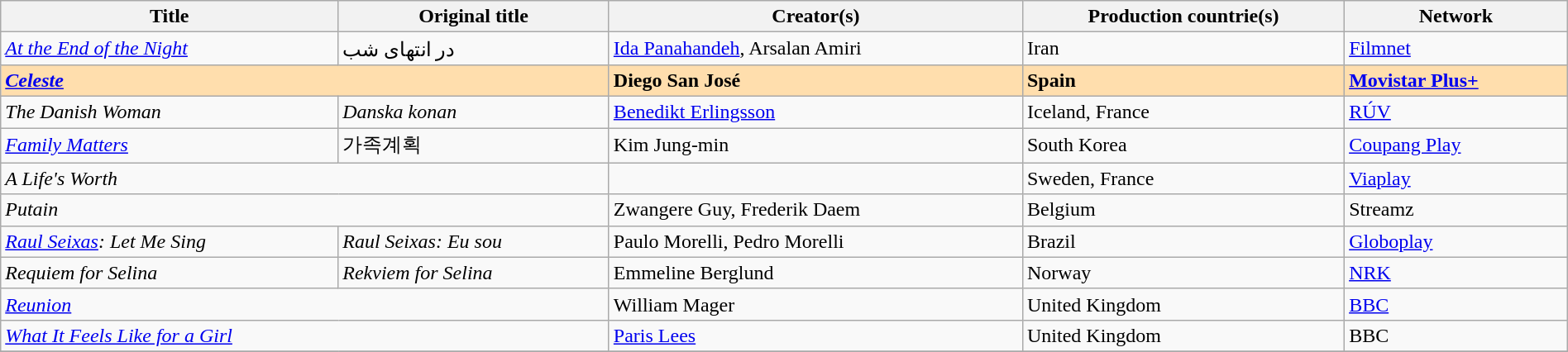<table class="sortable wikitable" style="width:100%; margin-bottom:4px">
<tr>
<th>Title</th>
<th>Original title</th>
<th>Creator(s)</th>
<th>Production countrie(s)</th>
<th>Network</th>
</tr>
<tr>
<td><em><a href='#'>At the End of the Night</a></em></td>
<td>در انتهای شب</td>
<td><a href='#'>Ida Panahandeh</a>, Arsalan Amiri</td>
<td>Iran</td>
<td><a href='#'>Filmnet</a></td>
</tr>
<tr style="background:#FFDEAD;font-weight:bold">
<td colspan="2"><em><a href='#'>Celeste</a></em></td>
<td>Diego San José</td>
<td>Spain</td>
<td><a href='#'>Movistar Plus+</a></td>
</tr>
<tr>
<td><em>The Danish Woman</em></td>
<td><em>Danska konan</em></td>
<td><a href='#'>Benedikt Erlingsson</a></td>
<td>Iceland, France</td>
<td><a href='#'>RÚV</a></td>
</tr>
<tr>
<td><em><a href='#'>Family Matters</a></em></td>
<td>가족계획</td>
<td>Kim Jung-min</td>
<td>South Korea</td>
<td><a href='#'>Coupang Play</a></td>
</tr>
<tr>
<td colspan="2"><em>A Life's Worth</em></td>
<td></td>
<td>Sweden, France</td>
<td><a href='#'>Viaplay</a></td>
</tr>
<tr>
<td colspan="2"><em>Putain</em></td>
<td>Zwangere Guy, Frederik Daem</td>
<td>Belgium</td>
<td>Streamz</td>
</tr>
<tr>
<td><em><a href='#'>Raul Seixas</a>: Let Me Sing</em></td>
<td><em>Raul Seixas: Eu sou</em></td>
<td>Paulo Morelli, Pedro Morelli</td>
<td>Brazil</td>
<td><a href='#'>Globoplay</a></td>
</tr>
<tr>
<td><em>Requiem for Selina</em></td>
<td><em>Rekviem for Selina</em></td>
<td>Emmeline Berglund</td>
<td>Norway</td>
<td><a href='#'>NRK</a></td>
</tr>
<tr>
<td colspan="2"><em><a href='#'>Reunion</a></em></td>
<td>William Mager</td>
<td>United Kingdom</td>
<td><a href='#'>BBC</a></td>
</tr>
<tr>
<td colspan="2"><em><a href='#'>What It Feels Like for a Girl</a></em></td>
<td><a href='#'>Paris Lees</a></td>
<td>United Kingdom</td>
<td>BBC</td>
</tr>
<tr>
</tr>
</table>
